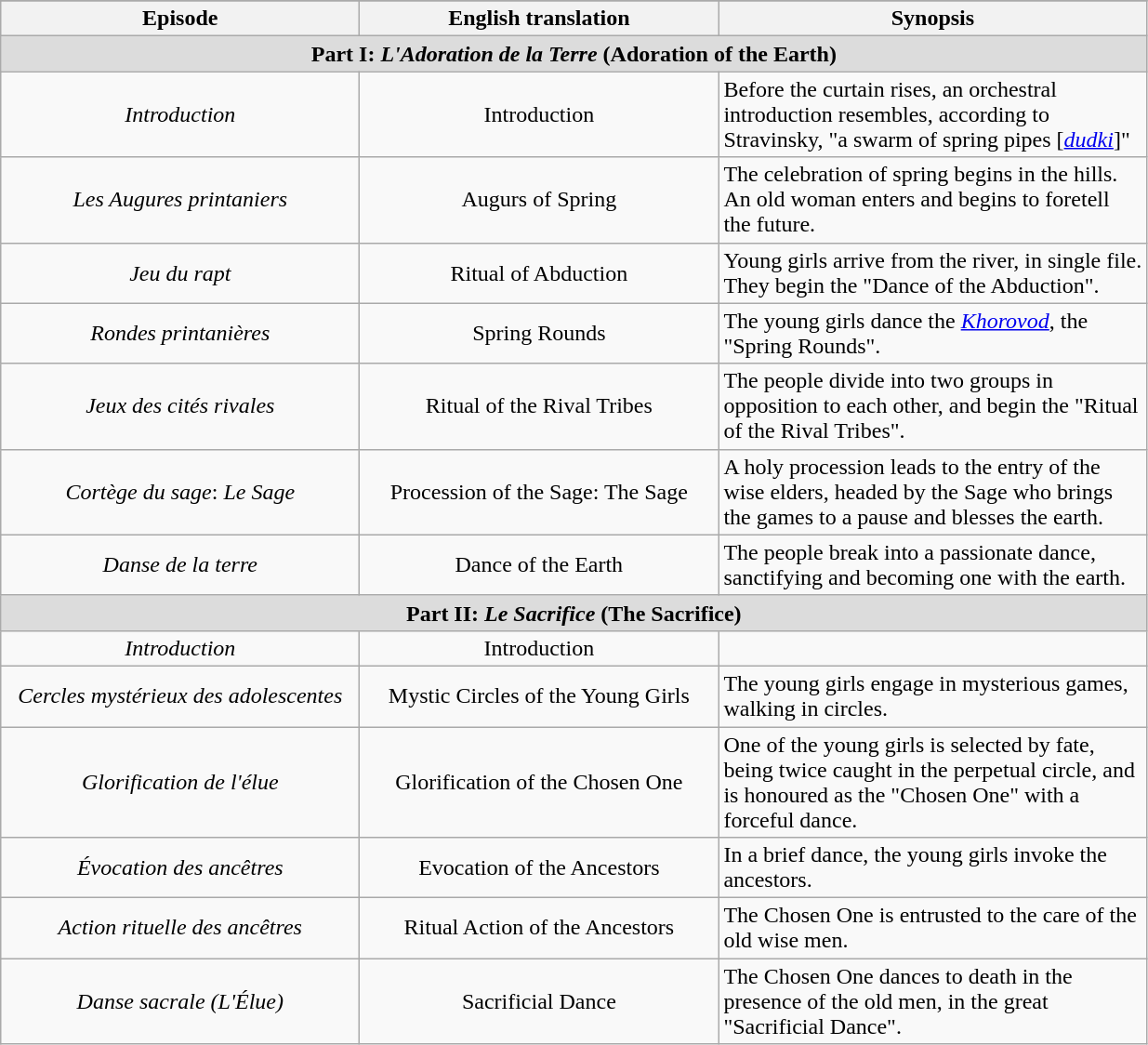<table class="wikitable" style="margin-right: 0;">
<tr>
</tr>
<tr>
<th width="250">Episode</th>
<th width="250">English translation</th>
<th width="300">Synopsis</th>
</tr>
<tr>
<th colspan="4" style="background:#DCDCDC;">Part I: <em>L'Adoration de la Terre</em> (Adoration of the Earth)</th>
</tr>
<tr>
<td align="center"><em>Introduction</em></td>
<td align="center">Introduction</td>
<td>Before the curtain rises, an orchestral introduction resembles, according to Stravinsky, "a swarm of spring pipes [<em><a href='#'>dudki</a></em>]"</td>
</tr>
<tr>
<td align="center"><em>Les Augures printaniers</em></td>
<td align="center">Augurs of Spring</td>
<td>The celebration of spring begins in the hills. An old woman enters and begins to foretell the future.</td>
</tr>
<tr>
<td align="center"><em>Jeu du rapt</em></td>
<td align="center">Ritual of Abduction</td>
<td>Young girls arrive from the river, in single file. They begin the "Dance of the Abduction".</td>
</tr>
<tr>
<td align="center"><em>Rondes printanières</em></td>
<td align="center">Spring Rounds</td>
<td>The young girls dance the <em><a href='#'>Khorovod</a></em>, the "Spring Rounds".</td>
</tr>
<tr>
<td align="center"><em>Jeux des cités rivales</em></td>
<td align="center">Ritual of the Rival Tribes</td>
<td>The people divide into two groups in opposition to each other, and begin the "Ritual of the Rival Tribes".</td>
</tr>
<tr>
<td align="center"><em>Cortège du sage</em>: <em>Le Sage</em></td>
<td align="center">Procession of the Sage: The Sage</td>
<td>A holy procession leads to the entry of the wise elders, headed by the Sage who brings the games to a pause and blesses the earth.</td>
</tr>
<tr>
<td align="center"><em>Danse de la terre</em></td>
<td align="center">Dance of the Earth</td>
<td>The people break into a passionate dance, sanctifying and becoming one with the earth.</td>
</tr>
<tr>
<th colspan="3" style="background:#DCDCDC;">Part II: <em>Le Sacrifice</em> (The Sacrifice)</th>
</tr>
<tr>
<td align="center"><em>Introduction</em></td>
<td align="center">Introduction</td>
<td></td>
</tr>
<tr>
<td align="center"><em>Cercles mystérieux des adolescentes</em></td>
<td align="center">Mystic Circles of the Young Girls</td>
<td>The young girls engage in mysterious games, walking in circles.</td>
</tr>
<tr>
<td align="center"><em>Glorification de l'élue</em></td>
<td align="center">Glorification of the Chosen One</td>
<td>One of the young girls is selected by fate, being twice caught in the perpetual circle, and is honoured as the "Chosen One" with a forceful dance.</td>
</tr>
<tr>
<td align="center"><em>Évocation des ancêtres</em></td>
<td align="center">Evocation of the Ancestors</td>
<td>In a brief dance, the young girls invoke the ancestors.</td>
</tr>
<tr>
<td align="center"><em>Action rituelle des ancêtres</em></td>
<td align="center">Ritual Action of the Ancestors</td>
<td>The Chosen One is entrusted to the care of the old wise men.</td>
</tr>
<tr>
<td align="center"><em>Danse sacrale (L'Élue)</em></td>
<td align="center">Sacrificial Dance</td>
<td>The Chosen One dances to death in the presence of the old men, in the great "Sacrificial Dance".</td>
</tr>
</table>
